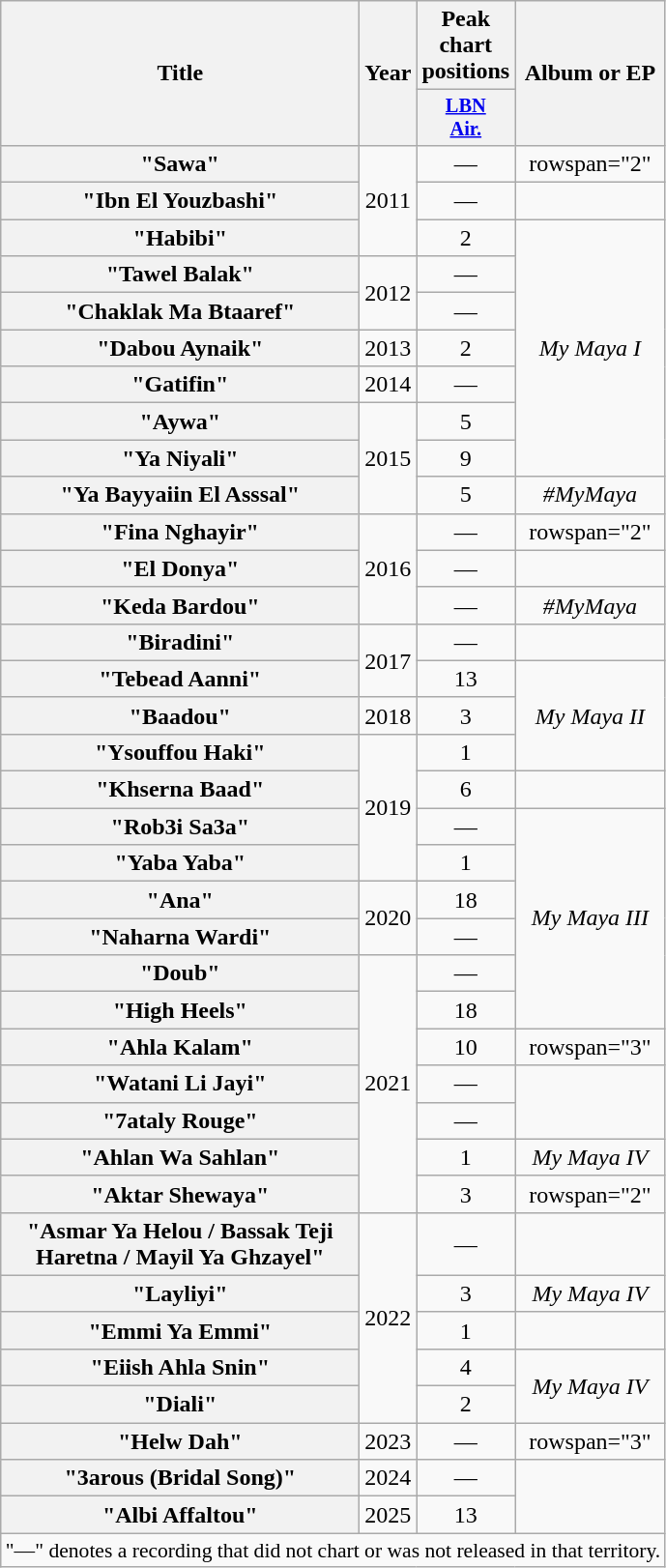<table class="wikitable plainrowheaders" style="text-align:center;">
<tr>
<th scope="col" rowspan="2" style="width:15em;">Title</th>
<th scope="col" rowspan="2" style="width:1em;">Year</th>
<th>Peak chart positions</th>
<th scope="col" rowspan="2">Album or EP</th>
</tr>
<tr>
<th scope="col" style="width:3em;font-size:85%;"><a href='#'>LBN<br>Air.</a><br></th>
</tr>
<tr>
<th scope="row">"Sawa"<br></th>
<td rowspan="3">2011</td>
<td>—</td>
<td>rowspan="2" </td>
</tr>
<tr>
<th scope="row">"Ibn El Youzbashi"</th>
<td>—</td>
</tr>
<tr>
<th scope="row">"Habibi"</th>
<td>2</td>
<td rowspan="7"><em>My Maya I</em></td>
</tr>
<tr>
<th scope="row">"Tawel Balak"</th>
<td rowspan="2">2012</td>
<td>—</td>
</tr>
<tr>
<th scope="row">"Chaklak Ma Btaaref"</th>
<td>—</td>
</tr>
<tr>
<th scope="row">"Dabou Aynaik"</th>
<td>2013</td>
<td>2</td>
</tr>
<tr>
<th scope="row">"Gatifin"</th>
<td>2014</td>
<td>—</td>
</tr>
<tr>
<th scope="row">"Aywa"</th>
<td rowspan="3">2015</td>
<td>5</td>
</tr>
<tr>
<th scope="row">"Ya Niyali"</th>
<td>9</td>
</tr>
<tr>
<th scope="row">"Ya Bayyaiin El Asssal"</th>
<td>5</td>
<td><em>#MyMaya</em></td>
</tr>
<tr>
<th scope="row">"Fina Nghayir"<br></th>
<td rowspan="3">2016</td>
<td>—</td>
<td>rowspan="2" </td>
</tr>
<tr>
<th scope="row">"El Donya"<br></th>
<td>—</td>
</tr>
<tr>
<th scope="row">"Keda Bardou"</th>
<td>—</td>
<td><em>#MyMaya</em></td>
</tr>
<tr>
<th scope="row">"Biradini"<br></th>
<td rowspan="2">2017</td>
<td>—</td>
<td></td>
</tr>
<tr>
<th scope="row">"Tebead Aanni"</th>
<td>13</td>
<td rowspan="3"><em>My Maya II</em></td>
</tr>
<tr>
<th scope="row">"Baadou"</th>
<td>2018</td>
<td>3</td>
</tr>
<tr>
<th scope="row">"Ysouffou Haki"</th>
<td rowspan="4">2019</td>
<td>1</td>
</tr>
<tr>
<th scope="row">"Khserna Baad"<br></th>
<td>6</td>
<td></td>
</tr>
<tr>
<th scope="row">"Rob3i Sa3a"</th>
<td>—</td>
<td rowspan="6"><em>My Maya III</em></td>
</tr>
<tr>
<th scope="row">"Yaba Yaba"</th>
<td>1</td>
</tr>
<tr>
<th scope="row">"Ana"</th>
<td rowspan="2">2020</td>
<td>18</td>
</tr>
<tr>
<th scope="row">"Naharna Wardi"</th>
<td>—</td>
</tr>
<tr>
<th scope="row">"Doub"</th>
<td rowspan="7">2021</td>
<td>—</td>
</tr>
<tr>
<th scope="row">"High Heels"</th>
<td>18</td>
</tr>
<tr>
<th scope="row">"Ahla Kalam"</th>
<td>10</td>
<td>rowspan="3" </td>
</tr>
<tr>
<th scope="row">"Watani Li Jayi"</th>
<td>—</td>
</tr>
<tr>
<th scope="row">"7ataly Rouge"<br></th>
<td>—</td>
</tr>
<tr>
<th scope="row">"Ahlan Wa Sahlan"</th>
<td>1</td>
<td><em>My Maya IV</em></td>
</tr>
<tr>
<th scope="row">"Aktar Shewaya"</th>
<td>3</td>
<td>rowspan="2" </td>
</tr>
<tr>
<th scope="row">"Asmar Ya Helou / Bassak Teji Haretna / Mayil Ya Ghzayel"</th>
<td rowspan="5">2022</td>
<td>—</td>
</tr>
<tr>
<th scope="row">"Layliyi"</th>
<td>3</td>
<td><em>My Maya IV</em></td>
</tr>
<tr>
<th scope="row">"Emmi Ya Emmi"</th>
<td>1</td>
<td></td>
</tr>
<tr>
<th scope="row">"Eiish Ahla Snin"</th>
<td>4</td>
<td rowspan="2"><em>My Maya IV</em></td>
</tr>
<tr>
<th scope="row">"Diali"</th>
<td>2</td>
</tr>
<tr>
<th scope="row">"Helw Dah"</th>
<td>2023</td>
<td>—</td>
<td>rowspan="3" </td>
</tr>
<tr>
<th scope="row">"3arous (Bridal Song)"</th>
<td>2024</td>
<td>—</td>
</tr>
<tr>
<th scope="row">"Albi Affaltou"</th>
<td>2025</td>
<td>13</td>
</tr>
<tr>
<td colspan="4" style="font-size:90%">"—" denotes a recording that did not chart or was not released in that territory.</td>
</tr>
</table>
